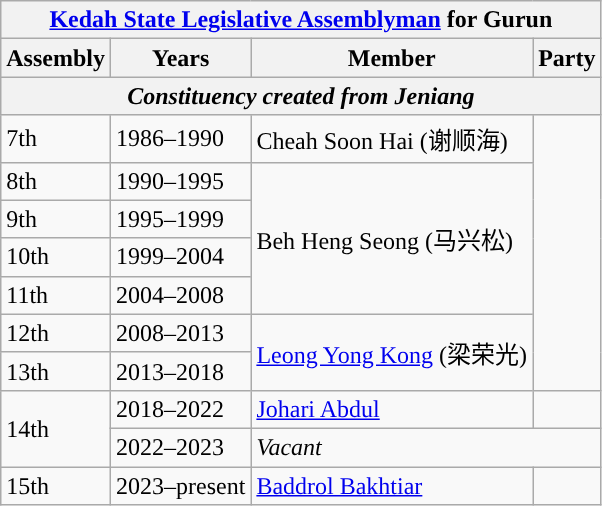<table class="wikitable">
<tr>
<th colspan="4"><a href='#'>Kedah State Legislative Assemblyman</a> for Gurun</th>
</tr>
<tr>
<th>Assembly</th>
<th>Years</th>
<th>Member</th>
<th>Party</th>
</tr>
<tr>
<th colspan="4" align="center"><em>Constituency created from Jeniang</em></th>
</tr>
<tr>
<td>7th</td>
<td>1986–1990</td>
<td>Cheah Soon Hai (谢顺海)</td>
<td rowspan="7"></td>
</tr>
<tr>
<td>8th</td>
<td>1990–1995</td>
<td rowspan="4">Beh Heng Seong (马兴松)</td>
</tr>
<tr>
<td>9th</td>
<td>1995–1999</td>
</tr>
<tr>
<td>10th</td>
<td>1999–2004</td>
</tr>
<tr>
<td>11th</td>
<td>2004–2008</td>
</tr>
<tr>
<td>12th</td>
<td>2008–2013</td>
<td rowspan="2"><a href='#'>Leong Yong Kong</a> (梁荣光)</td>
</tr>
<tr>
<td>13th</td>
<td>2013–2018</td>
</tr>
<tr>
<td rowspan=2>14th</td>
<td>2018–2022</td>
<td><a href='#'>Johari Abdul</a></td>
<td></td>
</tr>
<tr>
<td>2022–2023</td>
<td colspan="2"><em>Vacant</em></td>
</tr>
<tr>
<td>15th</td>
<td>2023–present</td>
<td><a href='#'>Baddrol Bakhtiar</a></td>
<td></td>
</tr>
</table>
